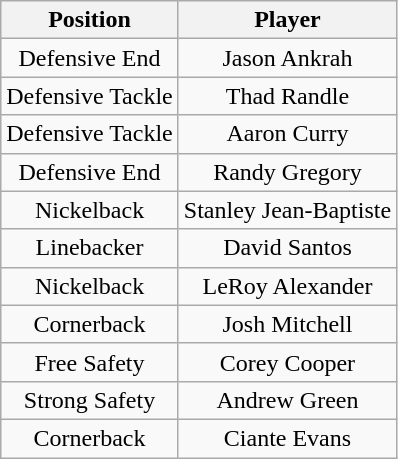<table class="wikitable" style="text-align: center;">
<tr>
<th>Position</th>
<th>Player</th>
</tr>
<tr>
<td>Defensive End</td>
<td>Jason Ankrah</td>
</tr>
<tr>
<td>Defensive Tackle</td>
<td>Thad Randle</td>
</tr>
<tr>
<td>Defensive Tackle</td>
<td>Aaron Curry</td>
</tr>
<tr>
<td>Defensive End</td>
<td>Randy Gregory</td>
</tr>
<tr>
<td>Nickelback</td>
<td>Stanley Jean-Baptiste</td>
</tr>
<tr>
<td>Linebacker</td>
<td>David Santos</td>
</tr>
<tr>
<td>Nickelback</td>
<td>LeRoy Alexander</td>
</tr>
<tr>
<td>Cornerback</td>
<td>Josh Mitchell</td>
</tr>
<tr>
<td>Free Safety</td>
<td>Corey Cooper</td>
</tr>
<tr>
<td>Strong Safety</td>
<td>Andrew Green</td>
</tr>
<tr>
<td>Cornerback</td>
<td>Ciante Evans</td>
</tr>
</table>
